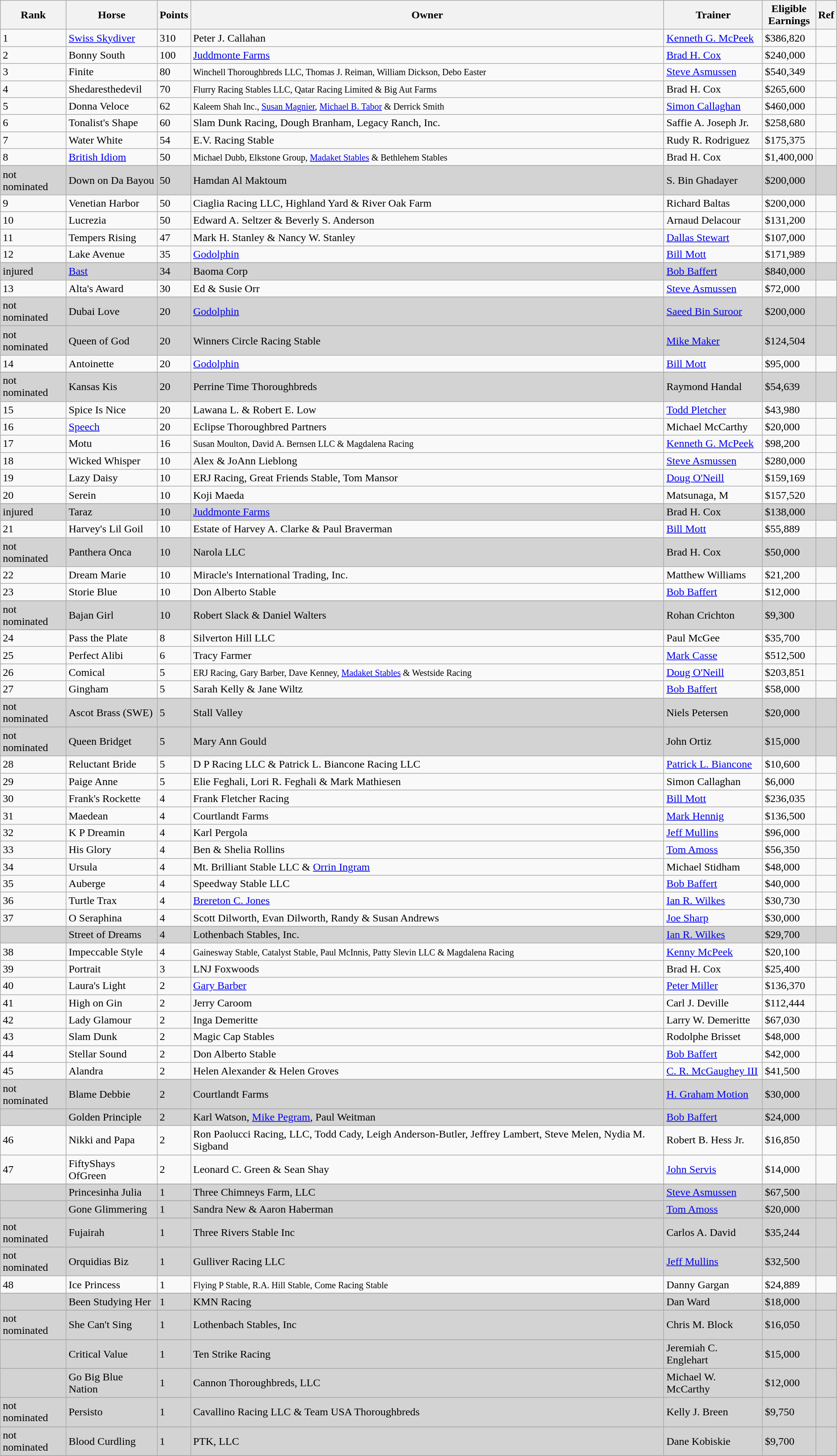<table class="wikitable sortable">
<tr>
<th>Rank</th>
<th>Horse</th>
<th>Points</th>
<th>Owner</th>
<th>Trainer</th>
<th>Eligible<br>Earnings</th>
<th>Ref</th>
</tr>
<tr>
<td>1</td>
<td><a href='#'>Swiss Skydiver</a></td>
<td>310</td>
<td>Peter J. Callahan</td>
<td><a href='#'>Kenneth G. McPeek</a></td>
<td>$386,820</td>
<td></td>
</tr>
<tr>
<td>2</td>
<td>Bonny South</td>
<td>100</td>
<td><a href='#'>Juddmonte Farms</a></td>
<td><a href='#'>Brad H. Cox</a></td>
<td>$240,000</td>
<td></td>
</tr>
<tr>
<td>3</td>
<td>Finite</td>
<td>80</td>
<td><small>Winchell Thoroughbreds LLC, Thomas J. Reiman, William Dickson, Debo Easter</small></td>
<td><a href='#'>Steve Asmussen</a></td>
<td>$540,349</td>
<td></td>
</tr>
<tr>
<td>4</td>
<td>Shedaresthedevil</td>
<td>70</td>
<td><small>Flurry Racing Stables LLC, Qatar Racing Limited & Big Aut Farms</small></td>
<td>Brad H. Cox</td>
<td>$265,600</td>
<td></td>
</tr>
<tr>
<td>5</td>
<td>Donna Veloce</td>
<td>62</td>
<td><small>Kaleem Shah Inc., <a href='#'>Susan Magnier</a>, <a href='#'>Michael B. Tabor</a> & Derrick Smith</small></td>
<td><a href='#'>Simon Callaghan</a></td>
<td>$460,000</td>
<td></td>
</tr>
<tr>
<td>6</td>
<td>Tonalist's Shape</td>
<td>60</td>
<td>Slam Dunk Racing, Dough Branham, Legacy Ranch, Inc.</td>
<td>Saffie A. Joseph Jr.</td>
<td>$258,680</td>
<td></td>
</tr>
<tr>
<td>7</td>
<td>Water White</td>
<td>54</td>
<td>E.V. Racing Stable</td>
<td>Rudy R. Rodriguez</td>
<td>$175,375</td>
<td></td>
</tr>
<tr>
<td>8</td>
<td><a href='#'>British Idiom</a></td>
<td>50</td>
<td><small>Michael Dubb, Elkstone Group, <a href='#'>Madaket Stables</a> & Bethlehem Stables</small></td>
<td>Brad H. Cox</td>
<td>$1,400,000</td>
<td></td>
</tr>
<tr>
</tr>
<tr bgcolor="lightgray">
<td>not nominated</td>
<td>Down on Da Bayou</td>
<td>50</td>
<td>Hamdan Al Maktoum</td>
<td>S. Bin Ghadayer</td>
<td>$200,000</td>
<td></td>
</tr>
<tr>
<td>9</td>
<td>Venetian Harbor</td>
<td>50</td>
<td>Ciaglia Racing LLC, Highland Yard & River Oak Farm</td>
<td>Richard Baltas</td>
<td>$200,000</td>
<td></td>
</tr>
<tr>
<td>10</td>
<td>Lucrezia</td>
<td>50</td>
<td>Edward A. Seltzer & Beverly S. Anderson</td>
<td>Arnaud Delacour</td>
<td>$131,200</td>
<td></td>
</tr>
<tr>
<td>11</td>
<td>Tempers Rising</td>
<td>47</td>
<td>Mark H. Stanley & Nancy W. Stanley</td>
<td><a href='#'>Dallas Stewart</a></td>
<td>$107,000</td>
<td></td>
</tr>
<tr>
<td>12</td>
<td>Lake Avenue</td>
<td>35</td>
<td><a href='#'>Godolphin</a></td>
<td><a href='#'>Bill Mott</a></td>
<td>$171,989</td>
<td></td>
</tr>
<tr>
</tr>
<tr bgcolor="lightgray">
<td>injured</td>
<td><a href='#'>Bast</a></td>
<td>34</td>
<td>Baoma Corp</td>
<td><a href='#'>Bob Baffert</a></td>
<td>$840,000</td>
<td></td>
</tr>
<tr>
<td>13</td>
<td>Alta's Award</td>
<td>30</td>
<td>Ed & Susie Orr</td>
<td><a href='#'>Steve Asmussen</a></td>
<td>$72,000</td>
<td></td>
</tr>
<tr>
</tr>
<tr bgcolor="lightgray">
<td>not nominated</td>
<td>Dubai Love</td>
<td>20</td>
<td><a href='#'>Godolphin</a></td>
<td><a href='#'>Saeed Bin Suroor</a></td>
<td>$200,000</td>
<td></td>
</tr>
<tr>
</tr>
<tr>
</tr>
<tr bgcolor="lightgray">
<td>not nominated</td>
<td>Queen of God</td>
<td>20</td>
<td>Winners Circle Racing Stable</td>
<td><a href='#'>Mike Maker</a></td>
<td>$124,504</td>
<td></td>
</tr>
<tr>
<td>14</td>
<td>Antoinette</td>
<td>20</td>
<td><a href='#'>Godolphin</a></td>
<td><a href='#'>Bill Mott</a></td>
<td>$95,000</td>
<td></td>
</tr>
<tr>
</tr>
<tr bgcolor="lightgray">
<td>not nominated</td>
<td>Kansas Kis</td>
<td>20</td>
<td>Perrine Time Thoroughbreds</td>
<td>Raymond Handal</td>
<td>$54,639</td>
<td></td>
</tr>
<tr>
<td>15</td>
<td>Spice Is Nice</td>
<td>20</td>
<td>Lawana L. & Robert E. Low</td>
<td><a href='#'>Todd Pletcher</a></td>
<td>$43,980</td>
<td></td>
</tr>
<tr>
<td>16</td>
<td><a href='#'>Speech</a></td>
<td>20</td>
<td>Eclipse Thoroughbred Partners</td>
<td>Michael McCarthy</td>
<td>$20,000</td>
<td></td>
</tr>
<tr>
<td>17</td>
<td>Motu</td>
<td>16</td>
<td><small>Susan Moulton, David A. Bernsen LLC & Magdalena Racing</small></td>
<td><a href='#'>Kenneth G. McPeek</a></td>
<td>$98,200</td>
<td></td>
</tr>
<tr>
<td>18</td>
<td>Wicked Whisper</td>
<td>10</td>
<td>Alex & JoAnn Lieblong</td>
<td><a href='#'>Steve Asmussen</a></td>
<td>$280,000</td>
<td></td>
</tr>
<tr>
<td>19</td>
<td>Lazy Daisy</td>
<td>10</td>
<td>ERJ Racing, Great Friends Stable, Tom Mansor</td>
<td><a href='#'>Doug O'Neill</a></td>
<td>$159,169</td>
<td></td>
</tr>
<tr>
<td>20</td>
<td>Serein</td>
<td>10</td>
<td>Koji Maeda</td>
<td>Matsunaga, M</td>
<td>$157,520</td>
<td></td>
</tr>
<tr>
</tr>
<tr bgcolor="lightgray">
<td>injured</td>
<td>Taraz</td>
<td>10</td>
<td><a href='#'>Juddmonte Farms</a></td>
<td>Brad H. Cox</td>
<td>$138,000</td>
<td></td>
</tr>
<tr>
<td>21</td>
<td>Harvey's Lil Goil</td>
<td>10</td>
<td>Estate of Harvey A. Clarke & Paul Braverman</td>
<td><a href='#'>Bill Mott</a></td>
<td>$55,889</td>
<td></td>
</tr>
<tr>
</tr>
<tr bgcolor="lightgray">
<td>not nominated</td>
<td>Panthera Onca</td>
<td>10</td>
<td>Narola LLC</td>
<td>Brad H. Cox</td>
<td>$50,000</td>
<td></td>
</tr>
<tr>
<td>22</td>
<td>Dream Marie</td>
<td>10</td>
<td>Miracle's International Trading, Inc.</td>
<td>Matthew Williams</td>
<td>$21,200</td>
<td></td>
</tr>
<tr>
<td>23</td>
<td>Storie Blue</td>
<td>10</td>
<td>Don Alberto Stable</td>
<td><a href='#'>Bob Baffert</a></td>
<td>$12,000</td>
<td></td>
</tr>
<tr>
</tr>
<tr bgcolor="lightgray">
<td>not nominated</td>
<td>Bajan Girl</td>
<td>10</td>
<td>Robert Slack & Daniel Walters</td>
<td>Rohan Crichton</td>
<td>$9,300</td>
<td></td>
</tr>
<tr>
<td>24</td>
<td>Pass the Plate</td>
<td>8</td>
<td>Silverton Hill LLC</td>
<td>Paul McGee</td>
<td>$35,700</td>
<td></td>
</tr>
<tr>
<td>25</td>
<td>Perfect Alibi</td>
<td>6</td>
<td>Tracy Farmer</td>
<td><a href='#'>Mark Casse</a></td>
<td>$512,500</td>
<td></td>
</tr>
<tr>
<td>26</td>
<td>Comical</td>
<td>5</td>
<td><small>ERJ Racing, Gary Barber, Dave Kenney, <a href='#'>Madaket Stables</a> & Westside Racing</small></td>
<td><a href='#'>Doug O'Neill</a></td>
<td>$203,851</td>
<td></td>
</tr>
<tr>
<td>27</td>
<td>Gingham</td>
<td>5</td>
<td>Sarah Kelly & Jane Wiltz</td>
<td><a href='#'>Bob Baffert</a></td>
<td>$58,000</td>
<td></td>
</tr>
<tr>
</tr>
<tr bgcolor="lightgray">
<td>not nominated</td>
<td>Ascot Brass (SWE)</td>
<td>5</td>
<td>Stall Valley</td>
<td>Niels Petersen</td>
<td>$20,000</td>
<td></td>
</tr>
<tr>
</tr>
<tr bgcolor="lightgray">
<td>not nominated</td>
<td>Queen Bridget</td>
<td>5</td>
<td>Mary Ann Gould</td>
<td>John Ortiz</td>
<td>$15,000</td>
<td></td>
</tr>
<tr>
<td>28</td>
<td>Reluctant Bride</td>
<td>5</td>
<td>D P Racing LLC & Patrick L. Biancone Racing LLC</td>
<td><a href='#'>Patrick L. Biancone</a></td>
<td>$10,600</td>
<td></td>
</tr>
<tr>
<td>29</td>
<td>Paige Anne</td>
<td>5</td>
<td>Elie Feghali, Lori R. Feghali & Mark Mathiesen</td>
<td>Simon Callaghan</td>
<td>$6,000</td>
<td></td>
</tr>
<tr>
<td>30</td>
<td>Frank's Rockette</td>
<td>4</td>
<td>Frank Fletcher Racing</td>
<td><a href='#'>Bill Mott</a></td>
<td>$236,035</td>
<td></td>
</tr>
<tr>
<td>31</td>
<td>Maedean</td>
<td>4</td>
<td>Courtlandt Farms</td>
<td><a href='#'>Mark Hennig</a></td>
<td>$136,500</td>
<td></td>
</tr>
<tr>
<td>32</td>
<td>K P Dreamin</td>
<td>4</td>
<td>Karl Pergola</td>
<td><a href='#'>Jeff Mullins</a></td>
<td>$96,000</td>
<td></td>
</tr>
<tr>
<td>33</td>
<td>His Glory</td>
<td>4</td>
<td>Ben & Shelia Rollins</td>
<td><a href='#'>Tom Amoss</a></td>
<td>$56,350</td>
<td></td>
</tr>
<tr>
<td>34</td>
<td>Ursula</td>
<td>4</td>
<td>Mt. Brilliant Stable LLC & <a href='#'>Orrin Ingram</a></td>
<td>Michael Stidham</td>
<td>$48,000</td>
<td></td>
</tr>
<tr>
<td>35</td>
<td>Auberge</td>
<td>4</td>
<td>Speedway Stable LLC</td>
<td><a href='#'>Bob Baffert</a></td>
<td>$40,000</td>
<td></td>
</tr>
<tr>
<td>36</td>
<td>Turtle Trax</td>
<td>4</td>
<td><a href='#'>Brereton C. Jones</a></td>
<td><a href='#'>Ian R. Wilkes</a></td>
<td>$30,730</td>
<td></td>
</tr>
<tr>
<td>37</td>
<td>O Seraphina</td>
<td>4</td>
<td>Scott Dilworth, Evan Dilworth,  Randy & Susan Andrews</td>
<td><a href='#'>Joe Sharp</a></td>
<td>$30,000</td>
<td></td>
</tr>
<tr>
</tr>
<tr bgcolor="lightgray">
<td></td>
<td>Street of Dreams</td>
<td>4</td>
<td>Lothenbach Stables, Inc.</td>
<td><a href='#'>Ian R. Wilkes</a></td>
<td>$29,700</td>
<td></td>
</tr>
<tr>
<td>38</td>
<td>Impeccable Style</td>
<td>4</td>
<td><small>Gainesway Stable, Catalyst Stable, Paul McInnis, Patty Slevin LLC & Magdalena Racing</small></td>
<td><a href='#'>Kenny McPeek</a></td>
<td>$20,100</td>
<td></td>
</tr>
<tr>
<td>39</td>
<td>Portrait</td>
<td>3</td>
<td>LNJ Foxwoods</td>
<td>Brad H. Cox</td>
<td>$25,400</td>
<td></td>
</tr>
<tr>
<td>40</td>
<td>Laura's Light</td>
<td>2</td>
<td><a href='#'>Gary Barber</a></td>
<td><a href='#'>Peter Miller</a></td>
<td>$136,370</td>
<td></td>
</tr>
<tr>
<td>41</td>
<td>High on Gin</td>
<td>2</td>
<td>Jerry Caroom</td>
<td>Carl J. Deville</td>
<td>$112,444</td>
<td></td>
</tr>
<tr>
<td>42</td>
<td>Lady Glamour</td>
<td>2</td>
<td>Inga Demeritte</td>
<td>Larry W. Demeritte</td>
<td>$67,030</td>
<td></td>
</tr>
<tr>
<td>43</td>
<td>Slam Dunk</td>
<td>2</td>
<td>Magic Cap Stables</td>
<td>Rodolphe Brisset</td>
<td>$48,000</td>
<td></td>
</tr>
<tr>
<td>44</td>
<td>Stellar Sound</td>
<td>2</td>
<td>Don Alberto Stable</td>
<td><a href='#'>Bob Baffert</a></td>
<td>$42,000</td>
<td></td>
</tr>
<tr>
<td>45</td>
<td>Alandra</td>
<td>2</td>
<td>Helen Alexander & Helen Groves</td>
<td><a href='#'>C. R. McGaughey III</a></td>
<td>$41,500</td>
<td></td>
</tr>
<tr>
</tr>
<tr bgcolor="lightgray">
<td>not nominated</td>
<td>Blame Debbie</td>
<td>2</td>
<td>Courtlandt Farms</td>
<td><a href='#'>H. Graham Motion</a></td>
<td>$30,000</td>
<td></td>
</tr>
<tr>
</tr>
<tr bgcolor="lightgray">
<td></td>
<td>Golden Principle</td>
<td>2</td>
<td>Karl Watson, <a href='#'>Mike Pegram</a>, Paul Weitman</td>
<td><a href='#'>Bob Baffert</a></td>
<td>$24,000</td>
<td></td>
</tr>
<tr>
<td>46</td>
<td>Nikki and Papa</td>
<td>2</td>
<td>Ron Paolucci Racing, LLC, Todd Cady, Leigh Anderson-Butler, Jeffrey Lambert, Steve Melen,  Nydia M. Sigband</td>
<td>Robert B. Hess Jr.</td>
<td>$16,850</td>
<td></td>
</tr>
<tr>
<td>47</td>
<td>FiftyShays OfGreen</td>
<td>2</td>
<td>Leonard C. Green & Sean Shay</td>
<td><a href='#'>John Servis</a></td>
<td>$14,000</td>
<td></td>
</tr>
<tr>
</tr>
<tr bgcolor="lightgray">
<td></td>
<td>Princesinha Julia</td>
<td>1</td>
<td>Three Chimneys Farm, LLC</td>
<td><a href='#'>Steve Asmussen</a></td>
<td>$67,500</td>
<td></td>
</tr>
<tr>
</tr>
<tr bgcolor="lightgray">
<td></td>
<td>Gone Glimmering</td>
<td>1</td>
<td>Sandra New & Aaron Haberman</td>
<td><a href='#'>Tom Amoss</a></td>
<td>$20,000</td>
<td></td>
</tr>
<tr>
</tr>
<tr bgcolor="lightgray">
<td>not nominated</td>
<td>Fujairah</td>
<td>1</td>
<td>Three Rivers Stable Inc</td>
<td>Carlos A. David</td>
<td>$35,244</td>
<td></td>
</tr>
<tr>
</tr>
<tr bgcolor="lightgray">
<td>not nominated</td>
<td>Orquidias Biz</td>
<td>1</td>
<td>Gulliver Racing LLC</td>
<td><a href='#'>Jeff Mullins</a></td>
<td>$32,500</td>
<td></td>
</tr>
<tr>
<td>48</td>
<td>Ice Princess</td>
<td>1</td>
<td><small>Flying P Stable, R.A. Hill Stable, Come Racing Stable</small></td>
<td>Danny Gargan</td>
<td>$24,889</td>
<td></td>
</tr>
<tr>
</tr>
<tr bgcolor="lightgray">
<td></td>
<td>Been Studying Her</td>
<td>1</td>
<td>KMN Racing</td>
<td>Dan Ward</td>
<td>$18,000</td>
<td></td>
</tr>
<tr>
</tr>
<tr bgcolor="lightgray">
<td>not nominated</td>
<td>She Can't Sing</td>
<td>1</td>
<td>Lothenbach Stables, Inc</td>
<td>Chris M. Block</td>
<td>$16,050</td>
<td></td>
</tr>
<tr>
</tr>
<tr bgcolor="lightgray">
<td></td>
<td>Critical Value</td>
<td>1</td>
<td>Ten Strike Racing</td>
<td>Jeremiah C. Englehart</td>
<td>$15,000</td>
<td></td>
</tr>
<tr>
</tr>
<tr bgcolor="lightgray">
<td></td>
<td>Go Big Blue Nation</td>
<td>1</td>
<td>Cannon Thoroughbreds, LLC</td>
<td>Michael W. McCarthy</td>
<td>$12,000</td>
<td></td>
</tr>
<tr>
</tr>
<tr bgcolor="lightgray">
<td>not nominated</td>
<td>Persisto</td>
<td>1</td>
<td>Cavallino Racing LLC & Team USA Thoroughbreds</td>
<td>Kelly J. Breen</td>
<td>$9,750</td>
<td></td>
</tr>
<tr>
</tr>
<tr bgcolor="lightgray">
<td>not nominated</td>
<td>Blood Curdling</td>
<td>1</td>
<td>PTK, LLC</td>
<td>Dane Kobiskie</td>
<td>$9,700</td>
<td></td>
</tr>
<tr>
</tr>
</table>
